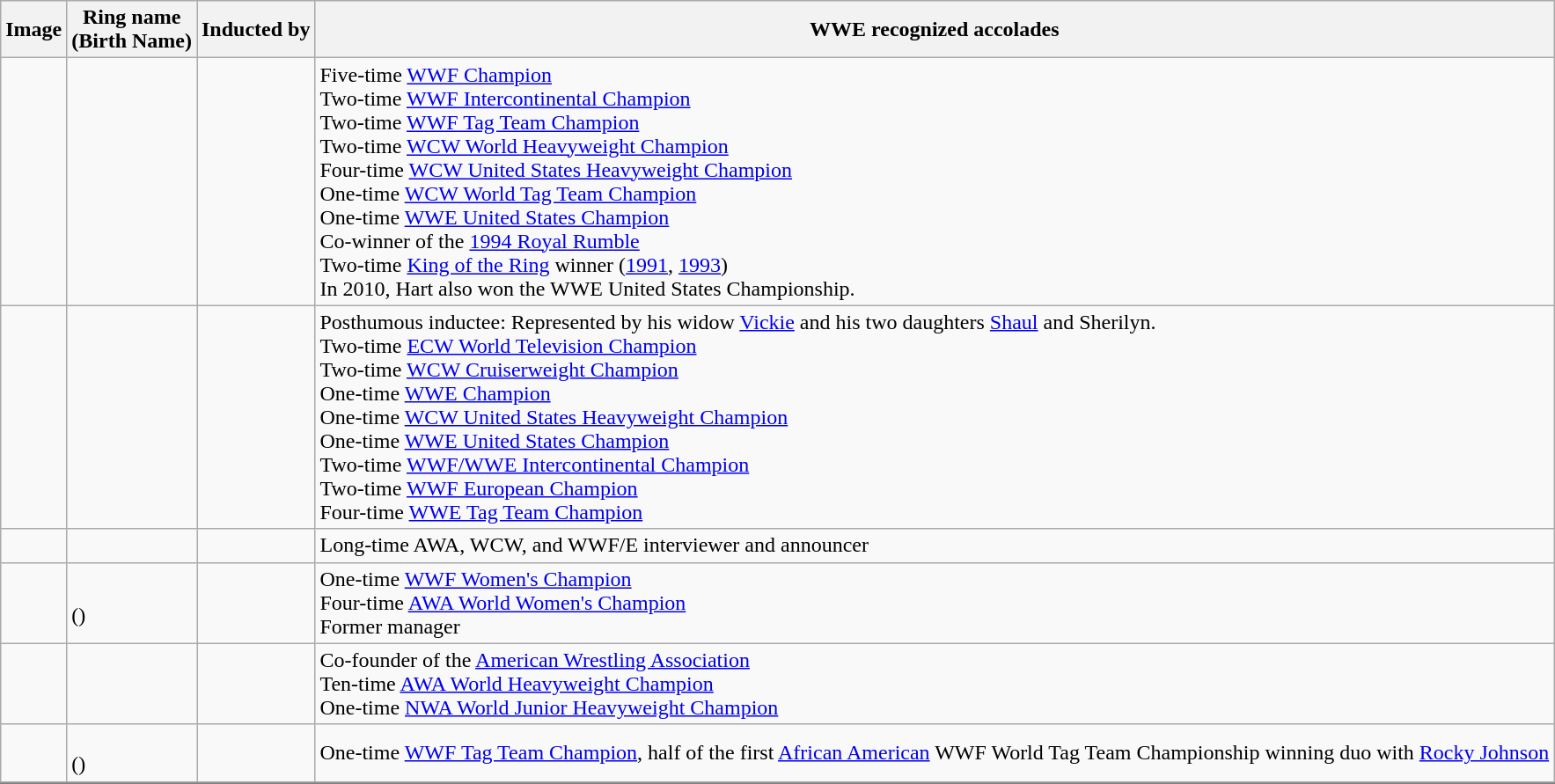<table class="wikitable">
<tr>
<th class="unsortable">Image</th>
<th>Ring name<br>(Birth Name)</th>
<th>Inducted by</th>
<th class="unsortable">WWE recognized accolades</th>
</tr>
<tr>
<td></td>
<td><strong></strong></td>
<td></td>
<td>Five-time <a href='#'>WWF Champion</a><br>Two-time <a href='#'>WWF Intercontinental Champion</a><br>Two-time <a href='#'>WWF Tag Team Champion</a><br>Two-time <a href='#'>WCW World Heavyweight Champion</a><br>Four-time <a href='#'>WCW United States Heavyweight Champion</a><br>One-time <a href='#'>WCW World Tag Team Champion</a><br>One-time <a href='#'>WWE United States Champion</a><br>Co-winner of the <a href='#'>1994 Royal Rumble</a><br>Two-time <a href='#'>King of the Ring</a> winner (<a href='#'>1991</a>, <a href='#'>1993</a>)<br>In 2010, Hart also won the WWE United States Championship.</td>
</tr>
<tr>
<td></td>
<td></td>
<td><br><br></td>
<td>Posthumous inductee: Represented by his widow <a href='#'>Vickie</a> and his two daughters <a href='#'>Shaul</a> and Sherilyn.<br> Two-time <a href='#'>ECW World Television Champion</a><br>Two-time <a href='#'>WCW Cruiserweight Champion</a><br>One-time <a href='#'>WWE Champion</a><br>One-time <a href='#'>WCW United States Heavyweight Champion</a><br>One-time <a href='#'>WWE United States Champion</a><br>Two-time <a href='#'>WWF/WWE Intercontinental Champion</a><br>Two-time <a href='#'>WWF European Champion</a><br>Four-time <a href='#'>WWE Tag Team Champion</a></td>
</tr>
<tr>
<td></td>
<td></td>
<td></td>
<td>Long-time AWA, WCW, and WWF/E interviewer and announcer</td>
</tr>
<tr>
<td></td>
<td><br>()</td>
<td></td>
<td>One-time <a href='#'>WWF Women's Champion</a><br>Four-time <a href='#'>AWA World Women's Champion</a><br>Former manager</td>
</tr>
<tr>
<td></td>
<td></td>
<td></td>
<td>Co-founder of the <a href='#'>American Wrestling Association</a><br>Ten-time <a href='#'>AWA World Heavyweight Champion</a><br>One-time <a href='#'>NWA World Junior Heavyweight Champion</a></td>
</tr>
<tr>
<td></td>
<td><br>()</td>
<td></td>
<td>One-time <a href='#'>WWF Tag Team Champion</a>, half of the first <a href='#'>African American</a> WWF World Tag Team Championship winning duo with <a href='#'>Rocky Johnson</a></td>
</tr>
<tr style="border-top:2px solid gray;">
</tr>
</table>
